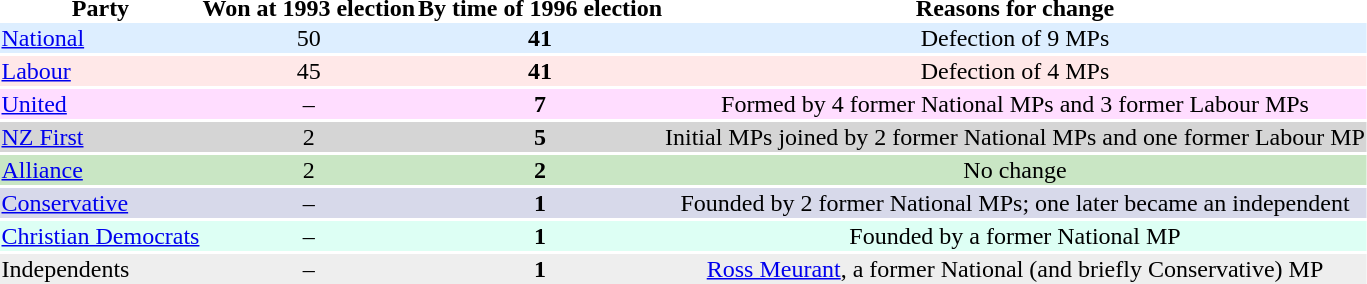<table border=0 cellpadding=1 cellspacing=0>
<tr ---->
<td align=center><strong>Party</strong></td>
<td align=center><strong>Won at 1993 election</strong></td>
<td align=center><strong>By time of 1996 election</strong></td>
<td align=center><strong>Reasons for change</strong></td>
</tr>
<tr ---- bgcolor=#DDEEFF>
<td><a href='#'>National</a></td>
<td align=center>50</td>
<td align=center><strong>41</strong></td>
<td align=center>Defection of 9 MPs</td>
</tr>
<tr>
<td></td>
</tr>
<tr ---- bgcolor=#FFE8E8>
<td><a href='#'>Labour</a></td>
<td align=center>45</td>
<td align=center><strong>41</strong></td>
<td align=center>Defection of 4 MPs</td>
</tr>
<tr>
<td></td>
</tr>
<tr ---- bgcolor=#FFDDFF>
<td><a href='#'>United</a></td>
<td align=center>–</td>
<td align=center><strong>7</strong></td>
<td align=center>Formed by 4 former National MPs and 3 former Labour MPs</td>
</tr>
<tr>
<td></td>
</tr>
<tr ---- bgcolor=#D5D5D5>
<td><a href='#'>NZ First</a></td>
<td align=center>2</td>
<td align=center><strong>5</strong></td>
<td align=center>Initial MPs joined by 2 former National MPs and one former Labour MP</td>
</tr>
<tr>
<td></td>
</tr>
<tr ---- bgcolor=#C9E6C4>
<td><a href='#'>Alliance</a></td>
<td align=center>2</td>
<td align=center><strong>2</strong></td>
<td align=center>No change</td>
</tr>
<tr>
<td></td>
</tr>
<tr ---- bgcolor=#D7D9EA>
<td><a href='#'>Conservative</a></td>
<td align=center>–</td>
<td align=center><strong>1</strong></td>
<td align=center>Founded by 2 former National MPs; one later became an independent</td>
</tr>
<tr>
<td></td>
</tr>
<tr ---- bgcolor=#DDFFF4>
<td><a href='#'>Christian Democrats</a></td>
<td align=center>–</td>
<td align=center><strong>1</strong></td>
<td align=center>Founded by a former National MP</td>
</tr>
<tr>
<td></td>
</tr>
<tr ---- bgcolor=#EEEEEE>
<td>Independents</td>
<td align=center>–</td>
<td align=center><strong>1</strong></td>
<td align=center><a href='#'>Ross Meurant</a>, a former National (and briefly Conservative) MP</td>
</tr>
</table>
